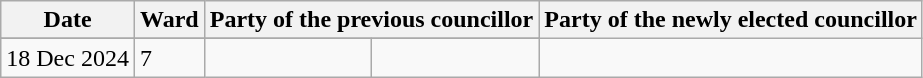<table class="wikitable">
<tr>
<th>Date</th>
<th>Ward</th>
<th colspan=2>Party of the previous councillor</th>
<th colspan=2>Party of the newly elected councillor</th>
</tr>
<tr>
</tr>
<tr>
<td>18 Dec 2024</td>
<td>7</td>
<td></td>
<td></td>
</tr>
</table>
